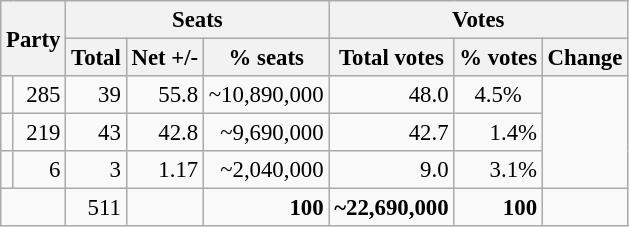<table class="wikitable sortable" style="text-align:right; font-size:95%;">
<tr>
<th colspan="2" rowspan="2">Party</th>
<th colspan="3">Seats</th>
<th colspan="3">Votes</th>
</tr>
<tr>
<th>Total</th>
<th>Net +/-</th>
<th>% seats</th>
<th>Total votes</th>
<th>% votes</th>
<th>Change</th>
</tr>
<tr>
<td></td>
<td align="right">285</td>
<td align="right">39</td>
<td align="right">55.8</td>
<td align="right">~10,890,000</td>
<td align="right">48.0</td>
<td style="text-align:center"> 4.5%</td>
</tr>
<tr>
<td></td>
<td align="right">219</td>
<td align="right">43</td>
<td align="right">42.8</td>
<td align="right">~9,690,000</td>
<td align="right">42.7</td>
<td> 1.4%</td>
</tr>
<tr>
<td></td>
<td align="right">6</td>
<td align="right">3</td>
<td align="right">1.17</td>
<td align="right">~2,040,000</td>
<td align="right">9.0</td>
<td> 3.1%</td>
</tr>
<tr>
<td colspan="2" style="text-align:right"></td>
<td align="right">511</td>
<td></td>
<td align="right"><strong>100</strong></td>
<td align="right"><strong>~22,690,000</strong></td>
<td align="right"><strong>100</strong></td>
<td></td>
</tr>
</table>
